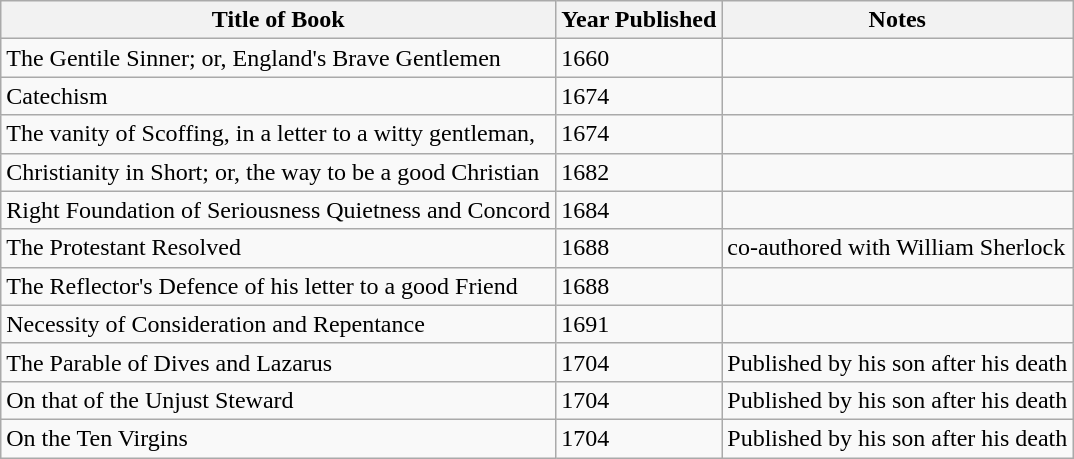<table class="wikitable">
<tr>
<th>Title of Book</th>
<th>Year Published</th>
<th>Notes</th>
</tr>
<tr>
<td>The Gentile Sinner; or, England's Brave Gentlemen</td>
<td>1660</td>
<td></td>
</tr>
<tr>
<td>Catechism</td>
<td>1674</td>
<td></td>
</tr>
<tr>
<td>The vanity of Scoffing, in a letter to a witty gentleman,</td>
<td>1674</td>
<td></td>
</tr>
<tr>
<td>Christianity in Short; or, the way to be a good Christian</td>
<td>1682</td>
<td></td>
</tr>
<tr>
<td>Right Foundation of Seriousness Quietness and Concord</td>
<td>1684</td>
<td></td>
</tr>
<tr>
<td>The Protestant Resolved</td>
<td>1688</td>
<td>co-authored with William Sherlock</td>
</tr>
<tr>
<td>The Reflector's Defence of his letter to a good Friend</td>
<td>1688</td>
<td></td>
</tr>
<tr>
<td>Necessity of Consideration and Repentance</td>
<td>1691</td>
<td></td>
</tr>
<tr>
<td>The Parable of Dives and Lazarus</td>
<td>1704</td>
<td>Published by his son after his death</td>
</tr>
<tr>
<td>On that of the Unjust Steward</td>
<td>1704</td>
<td>Published by his son after his death</td>
</tr>
<tr>
<td>On the Ten Virgins</td>
<td>1704</td>
<td>Published by his son after his death</td>
</tr>
</table>
